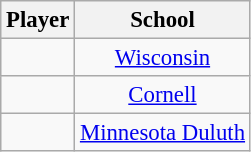<table class="wikitable sortable" style="font-size: 95%;text-align: center;">
<tr>
<th>Player</th>
<th>School</th>
</tr>
<tr>
<td><strong></strong></td>
<td><a href='#'>Wisconsin</a></td>
</tr>
<tr>
<td></td>
<td><a href='#'>Cornell</a></td>
</tr>
<tr>
<td></td>
<td><a href='#'>Minnesota Duluth</a></td>
</tr>
</table>
